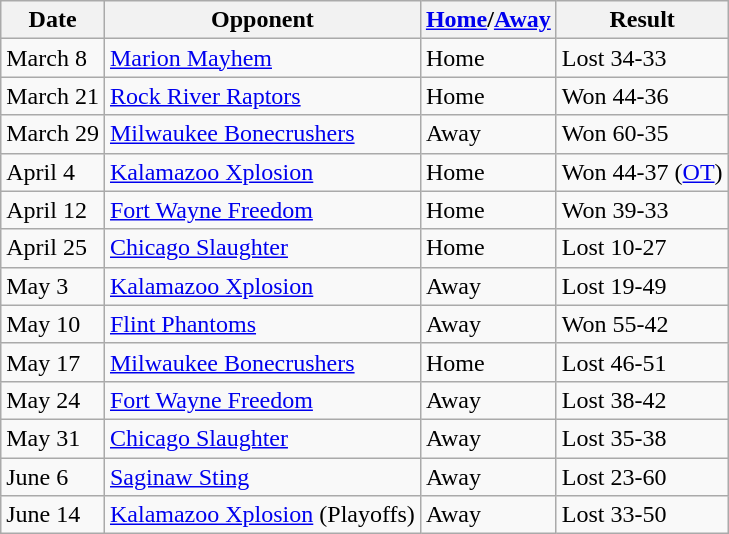<table class="wikitable">
<tr>
<th>Date</th>
<th>Opponent</th>
<th><a href='#'>Home</a>/<a href='#'>Away</a></th>
<th>Result</th>
</tr>
<tr>
<td>March 8</td>
<td><a href='#'>Marion Mayhem</a></td>
<td>Home</td>
<td>Lost 34-33</td>
</tr>
<tr>
<td>March 21</td>
<td><a href='#'>Rock River Raptors</a></td>
<td>Home</td>
<td>Won 44-36</td>
</tr>
<tr>
<td>March 29</td>
<td><a href='#'>Milwaukee Bonecrushers</a></td>
<td>Away</td>
<td>Won 60-35</td>
</tr>
<tr>
<td>April 4</td>
<td><a href='#'>Kalamazoo Xplosion</a></td>
<td>Home</td>
<td>Won 44-37 (<a href='#'>OT</a>)</td>
</tr>
<tr>
<td>April 12</td>
<td><a href='#'>Fort Wayne Freedom</a></td>
<td>Home</td>
<td>Won 39-33</td>
</tr>
<tr>
<td>April 25</td>
<td><a href='#'>Chicago Slaughter</a></td>
<td>Home</td>
<td>Lost 10-27</td>
</tr>
<tr>
<td>May 3</td>
<td><a href='#'>Kalamazoo Xplosion</a></td>
<td>Away</td>
<td>Lost 19-49</td>
</tr>
<tr>
<td>May 10</td>
<td><a href='#'>Flint Phantoms</a></td>
<td>Away</td>
<td>Won 55-42</td>
</tr>
<tr>
<td>May 17</td>
<td><a href='#'>Milwaukee Bonecrushers</a></td>
<td>Home</td>
<td>Lost 46-51</td>
</tr>
<tr>
<td>May 24</td>
<td><a href='#'>Fort Wayne Freedom</a></td>
<td>Away</td>
<td>Lost 38-42</td>
</tr>
<tr>
<td>May 31</td>
<td><a href='#'>Chicago Slaughter</a></td>
<td>Away</td>
<td>Lost 35-38</td>
</tr>
<tr>
<td>June 6</td>
<td><a href='#'>Saginaw Sting</a></td>
<td>Away</td>
<td>Lost 23-60</td>
</tr>
<tr>
<td>June 14</td>
<td><a href='#'>Kalamazoo Xplosion</a> (Playoffs)</td>
<td>Away</td>
<td>Lost 33-50</td>
</tr>
</table>
